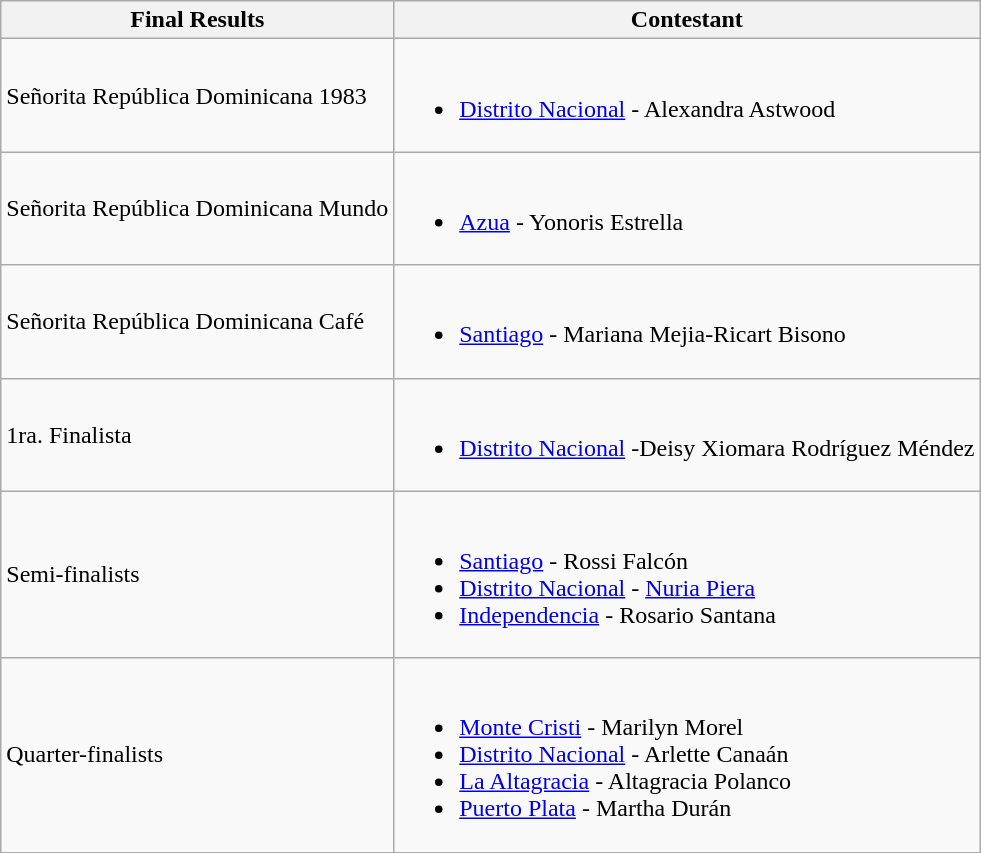<table class="wikitable">
<tr>
<th>Final Results</th>
<th>Contestant</th>
</tr>
<tr>
<td>Señorita República Dominicana 1983</td>
<td><br><ul><li><a href='#'>Distrito Nacional</a> - Alexandra Astwood</li></ul></td>
</tr>
<tr>
<td>Señorita República Dominicana Mundo</td>
<td><br><ul><li><a href='#'>Azua</a> - Yonoris Estrella</li></ul></td>
</tr>
<tr>
<td>Señorita República Dominicana Café</td>
<td><br><ul><li><a href='#'>Santiago</a> - Mariana Mejia-Ricart Bisono</li></ul></td>
</tr>
<tr>
<td>1ra. Finalista</td>
<td><br><ul><li><a href='#'>Distrito Nacional</a> -Deisy Xiomara Rodríguez Méndez</li></ul></td>
</tr>
<tr>
<td>Semi-finalists</td>
<td><br><ul><li><a href='#'>Santiago</a> - Rossi Falcón</li><li><a href='#'>Distrito Nacional</a> - <a href='#'>Nuria Piera</a></li><li><a href='#'>Independencia</a> - Rosario Santana</li></ul></td>
</tr>
<tr>
<td>Quarter-finalists</td>
<td><br><ul><li><a href='#'>Monte Cristi</a> - Marilyn Morel</li><li><a href='#'>Distrito Nacional</a> - Arlette Canaán</li><li><a href='#'>La Altagracia</a> - Altagracia Polanco</li><li><a href='#'>Puerto Plata</a> - Martha Durán</li></ul></td>
</tr>
</table>
